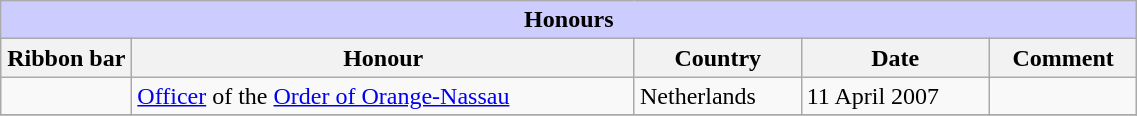<table class="wikitable" style="width:60%;">
<tr style="background:#ccf; text-align:center;">
<td colspan=5><strong>Honours</strong></td>
</tr>
<tr>
<th style="width:80px;">Ribbon bar</th>
<th>Honour</th>
<th>Country</th>
<th>Date</th>
<th>Comment</th>
</tr>
<tr>
<td></td>
<td><a href='#'>Officer</a> of the <a href='#'>Order of Orange-Nassau</a></td>
<td>Netherlands</td>
<td>11 April 2007</td>
<td></td>
</tr>
<tr>
</tr>
</table>
